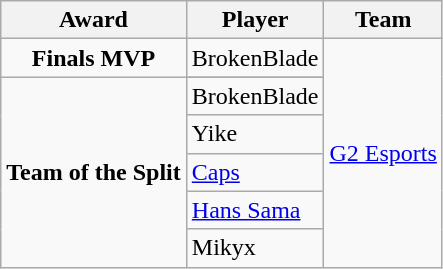<table class="wikitable">
<tr>
<th>Award</th>
<th>Player</th>
<th>Team</th>
</tr>
<tr>
<td style="text-align:center;"><strong>Finals MVP</strong></td>
<td>BrokenBlade</td>
<td rowspan=7><a href='#'>G2 Esports</a></td>
</tr>
<tr>
<td rowspan=6 style="text-align:center;"><strong>Team of the Split</strong></td>
</tr>
<tr>
<td>BrokenBlade</td>
</tr>
<tr>
<td>Yike</td>
</tr>
<tr>
<td><a href='#'>Caps</a></td>
</tr>
<tr>
<td><a href='#'>Hans Sama</a></td>
</tr>
<tr>
<td>Mikyx</td>
</tr>
</table>
